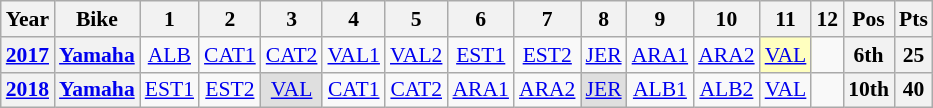<table class="wikitable" style="text-align:center; font-size:90%">
<tr>
<th>Year</th>
<th>Bike</th>
<th>1</th>
<th>2</th>
<th>3</th>
<th>4</th>
<th>5</th>
<th>6</th>
<th>7</th>
<th>8</th>
<th>9</th>
<th>10</th>
<th>11</th>
<th>12</th>
<th>Pos</th>
<th>Pts</th>
</tr>
<tr>
<th><a href='#'>2017</a></th>
<th><a href='#'>Yamaha</a></th>
<td style="background:#;"><a href='#'>ALB</a><br></td>
<td style="background:#;"><a href='#'>CAT1</a><br></td>
<td style="background:#;"><a href='#'>CAT2</a><br></td>
<td style="background:#;"><a href='#'>VAL1</a><br></td>
<td style="background:#;"><a href='#'>VAL2</a><br></td>
<td style="background:#;"><a href='#'>EST1</a><br></td>
<td style="background:#;"><a href='#'>EST2</a><br></td>
<td style="background:#;"><a href='#'>JER</a><br></td>
<td style="background:#;"><a href='#'>ARA1</a><br></td>
<td style="background:#;"><a href='#'>ARA2</a><br></td>
<td style="background:#ffffbf;"><a href='#'>VAL</a><br></td>
<td></td>
<th>6th</th>
<th>25</th>
</tr>
<tr>
<th><a href='#'>2018</a></th>
<th><a href='#'>Yamaha</a></th>
<td style="background:#;"><a href='#'>EST1</a><br></td>
<td style="background:#;"><a href='#'>EST2</a><br></td>
<td style="background:#dfdfdf;"><a href='#'>VAL</a><br></td>
<td style="background:#;"><a href='#'>CAT1</a><br></td>
<td style="background:#;"><a href='#'>CAT2</a><br></td>
<td style="background:#;"><a href='#'>ARA1</a><br></td>
<td style="background:#;"><a href='#'>ARA2</a><br></td>
<td style="background:#dfdfdf;"><a href='#'>JER</a><br></td>
<td style="background:#;"><a href='#'>ALB1</a><br></td>
<td style="background:#;"><a href='#'>ALB2</a><br></td>
<td style="background:#;"><a href='#'>VAL</a><br></td>
<td></td>
<th>10th</th>
<th>40</th>
</tr>
</table>
